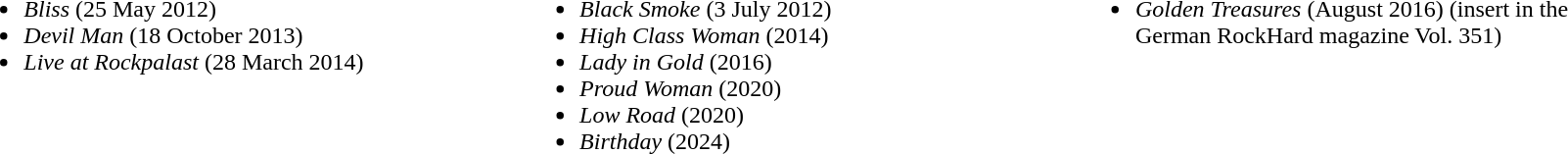<table width="90%" align="center"|>
<tr>
<td width="30%" valign="top"><br><ul><li><em>Bliss</em> (25 May 2012)</li><li><em>Devil Man</em> (18 October 2013)</li><li><em>Live at Rockpalast</em> (28 March 2014)</li></ul></td>
<td width="30%" valign="top"><br><ul><li><em>Black Smoke</em> (3 July 2012)</li><li><em>High Class Woman</em> (2014)</li><li><em>Lady in Gold</em> (2016)</li><li><em>Proud Woman</em> (2020)</li><li><em>Low Road</em> (2020)</li><li><em>Birthday</em> (2024)</li></ul></td>
<td width="30%" valign="top"><br><ul><li><em>Golden Treasures</em> (August 2016) (insert in the German RockHard magazine Vol. 351)</li></ul></td>
</tr>
</table>
